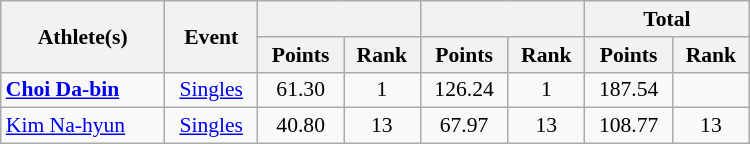<table class="wikitable" style="font-size:90%; text-align:center; width:500px">
<tr>
<th rowspan="2">Athlete(s)</th>
<th rowspan="2">Event</th>
<th colspan="2"></th>
<th colspan="2"></th>
<th colspan="2">Total</th>
</tr>
<tr>
<th>Points</th>
<th>Rank</th>
<th>Points</th>
<th>Rank</th>
<th>Points</th>
<th>Rank</th>
</tr>
<tr>
<td align=left><strong><a href='#'>Choi Da-bin</a></strong></td>
<td><a href='#'>Singles</a></td>
<td>61.30</td>
<td>1</td>
<td>126.24</td>
<td>1</td>
<td>187.54</td>
<td></td>
</tr>
<tr>
<td align=left><a href='#'>Kim Na-hyun</a></td>
<td><a href='#'>Singles</a></td>
<td>40.80</td>
<td>13</td>
<td>67.97</td>
<td>13</td>
<td>108.77</td>
<td>13</td>
</tr>
</table>
